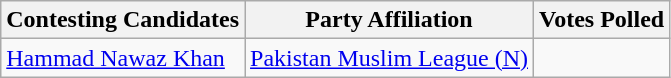<table class="wikitable sortable">
<tr>
<th>Contesting Candidates</th>
<th>Party Affiliation</th>
<th>Votes Polled</th>
</tr>
<tr>
<td><a href='#'>Hammad Nawaz Khan</a></td>
<td><a href='#'>Pakistan Muslim League (N)</a></td>
<td></td>
</tr>
</table>
